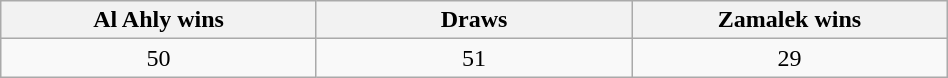<table class="wikitable" style="text-align:center; width:50%">
<tr>
<th width=100>Al Ahly wins</th>
<th width=100>Draws</th>
<th width=100>Zamalek wins</th>
</tr>
<tr>
<td>50</td>
<td>51</td>
<td>29</td>
</tr>
</table>
